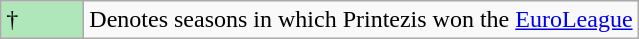<table class="wikitable">
<tr>
<td style="background:#AFE6BA; width:3em;">†</td>
<td>Denotes seasons in which Printezis won the <a href='#'>EuroLeague</a></td>
</tr>
</table>
